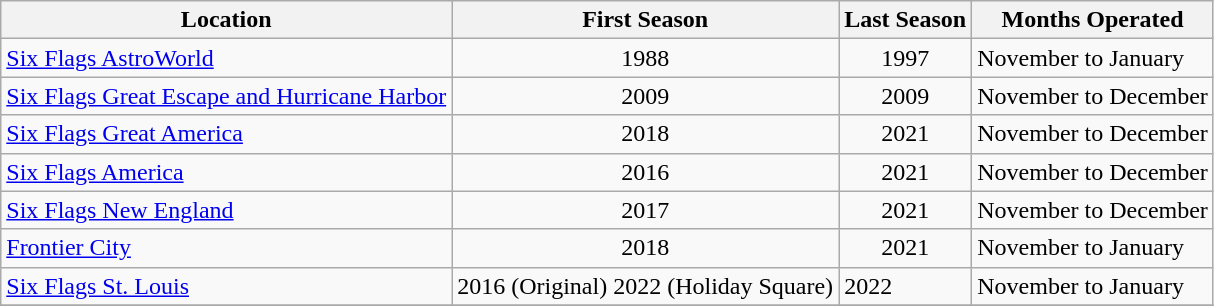<table class="wikitable sortable">
<tr>
<th>Location</th>
<th>First Season</th>
<th>Last Season</th>
<th>Months Operated</th>
</tr>
<tr>
<td><a href='#'>Six Flags AstroWorld</a></td>
<td align=center>1988</td>
<td align=center>1997</td>
<td>November to January</td>
</tr>
<tr>
<td><a href='#'>Six Flags Great Escape and Hurricane Harbor</a></td>
<td align=center>2009</td>
<td align=center>2009</td>
<td>November to December</td>
</tr>
<tr>
<td><a href='#'>Six Flags Great America</a></td>
<td align="center">2018</td>
<td align="center">2021</td>
<td>November to December</td>
</tr>
<tr>
<td><a href='#'>Six Flags America</a></td>
<td align=center>2016</td>
<td align=center>2021</td>
<td>November to December</td>
</tr>
<tr>
<td><a href='#'>Six Flags New England</a></td>
<td align=center>2017</td>
<td align=center>2021</td>
<td>November to December</td>
</tr>
<tr>
<td><a href='#'>Frontier City</a></td>
<td align=center>2018</td>
<td align=center>2021</td>
<td>November to January</td>
</tr>
<tr>
<td><a href='#'>Six Flags St. Louis</a></td>
<td align=center>2016 (Original) 2022 (Holiday Square)</td>
<td>2022</td>
<td>November to January</td>
</tr>
<tr>
</tr>
</table>
